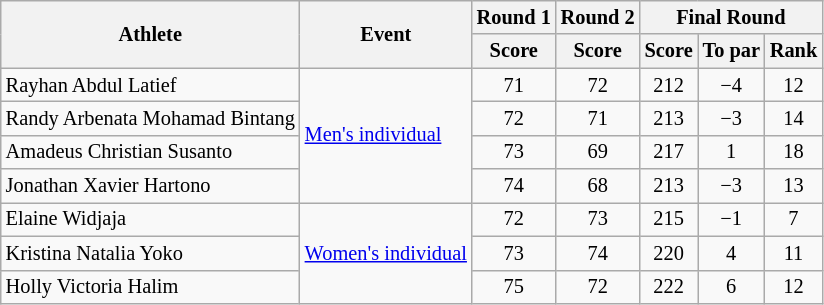<table class="wikitable" style="font-size: 85%">
<tr>
<th rowspan="2">Athlete</th>
<th rowspan="2">Event</th>
<th>Round 1</th>
<th>Round 2</th>
<th colspan="3">Final Round</th>
</tr>
<tr>
<th>Score</th>
<th>Score</th>
<th>Score</th>
<th>To par</th>
<th>Rank</th>
</tr>
<tr align="center">
<td align="left">Rayhan Abdul Latief</td>
<td align="left" rowspan="4"><a href='#'>Men's individual</a></td>
<td>71</td>
<td>72</td>
<td>212</td>
<td>−4</td>
<td>12</td>
</tr>
<tr align="center">
<td align="left">Randy Arbenata Mohamad Bintang</td>
<td>72</td>
<td>71</td>
<td>213</td>
<td>−3</td>
<td>14</td>
</tr>
<tr align="center">
<td align="left">Amadeus Christian Susanto</td>
<td>73</td>
<td>69</td>
<td>217</td>
<td>1</td>
<td>18</td>
</tr>
<tr align="center">
<td align="left">Jonathan Xavier Hartono</td>
<td>74</td>
<td>68</td>
<td>213</td>
<td>−3</td>
<td>13</td>
</tr>
<tr align="center">
<td align="left">Elaine Widjaja</td>
<td align="left" rowspan="3"><a href='#'>Women's individual</a></td>
<td>72</td>
<td>73</td>
<td>215</td>
<td>−1</td>
<td>7</td>
</tr>
<tr align="center">
<td align="left">Kristina Natalia Yoko</td>
<td>73</td>
<td>74</td>
<td>220</td>
<td>4</td>
<td>11</td>
</tr>
<tr align="center">
<td align="left">Holly Victoria Halim</td>
<td>75</td>
<td>72</td>
<td>222</td>
<td>6</td>
<td>12</td>
</tr>
</table>
